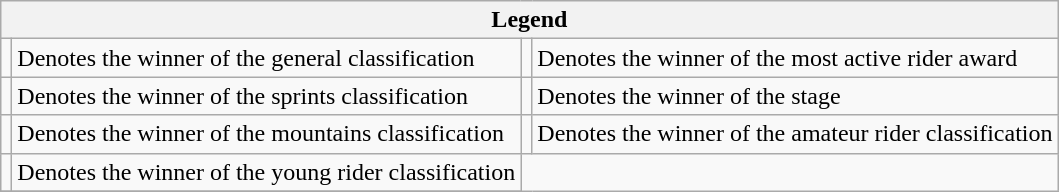<table class="wikitable">
<tr>
<th colspan="4">Legend</th>
</tr>
<tr>
<td></td>
<td>Denotes the winner of the general classification</td>
<td></td>
<td>Denotes the winner of the most active rider award</td>
</tr>
<tr>
<td></td>
<td>Denotes the winner of the sprints classification</td>
<td></td>
<td>Denotes the winner of the stage</td>
</tr>
<tr>
<td></td>
<td>Denotes the winner of the mountains classification</td>
<td></td>
<td>Denotes the winner of the amateur rider classification</td>
</tr>
<tr>
<td></td>
<td>Denotes the winner of the young rider classification</td>
</tr>
<tr>
</tr>
</table>
